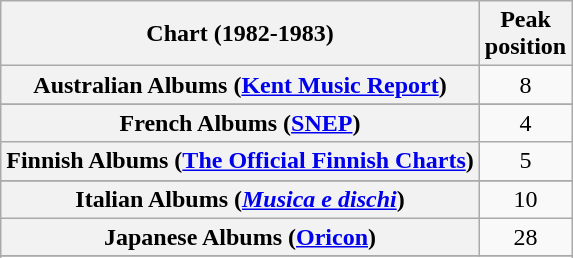<table class="wikitable sortable plainrowheaders">
<tr>
<th>Chart (1982-1983)</th>
<th>Peak<br>position</th>
</tr>
<tr>
<th scope="row">Australian Albums (<a href='#'>Kent Music Report</a>)</th>
<td align="center">8</td>
</tr>
<tr>
</tr>
<tr>
</tr>
<tr>
</tr>
<tr>
<th scope="row">French Albums (<a href='#'>SNEP</a>)</th>
<td align="center">4</td>
</tr>
<tr>
<th scope="row">Finnish Albums (<a href='#'>The Official Finnish Charts</a>)</th>
<td align="center">5</td>
</tr>
<tr>
</tr>
<tr>
<th scope="row">Italian Albums (<em><a href='#'>Musica e dischi</a></em>)</th>
<td style="text-align:center;">10</td>
</tr>
<tr>
<th scope="row">Japanese Albums (<a href='#'>Oricon</a>)</th>
<td align="center">28</td>
</tr>
<tr>
</tr>
<tr>
</tr>
<tr>
</tr>
<tr>
</tr>
<tr>
</tr>
</table>
